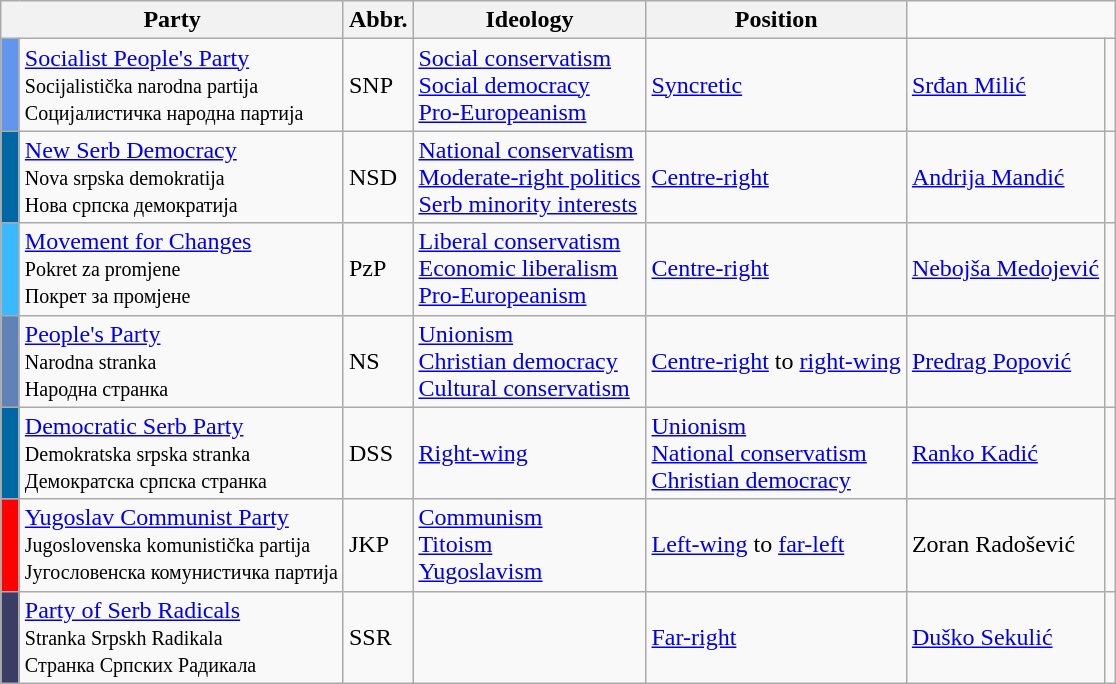<table class="wikitable">
<tr>
<th colspan=2>Party</th>
<th>Abbr.</th>
<th>Ideology</th>
<th>Position</th>
</tr>
<tr>
<th style="width:5px; background:cornflowerblue;"></th>
<td><a href='#'>Socialist People's Party</a><br><small>Socijalistička narodna partija<br>Социјалистичка народна партија</small></td>
<td>SNP</td>
<td><a href='#'>Social conservatism</a><br><a href='#'>Social democracy</a><br><a href='#'>Pro-Europeanism</a></td>
<td><a href='#'>Syncretic</a></td>
<td><a href='#'>Srđan Milić</a></td>
<td></td>
</tr>
<tr>
<th style="background-color:#0067A5;"></th>
<td><a href='#'>New Serb Democracy</a><br><small>Nova srpska demokratija<br>Нова српска демократија</small></td>
<td>NSD</td>
<td><a href='#'>National conservatism</a><br><a href='#'>Moderate-right politics</a><br><a href='#'>Serb minority interests</a></td>
<td><a href='#'>Centre-right</a></td>
<td><a href='#'>Andrija Mandić</a></td>
<td></td>
</tr>
<tr>
<th style="background-color:#3BB9FF;"></th>
<td><a href='#'>Movement for Changes</a><br><small>Pokret za promjene<br>Покрет за промјене</small></td>
<td>PzP</td>
<td><a href='#'>Liberal conservatism</a><br><a href='#'>Economic liberalism</a><br><a href='#'>Pro-Europeanism</a></td>
<td><a href='#'>Centre-right</a></td>
<td><a href='#'>Nebojša Medojević</a></td>
<td></td>
</tr>
<tr>
<th style="background:#6082B6;"></th>
<td><a href='#'>People's Party</a><br><small>Narodna stranka<br>Народна странка</small></td>
<td>NS</td>
<td><a href='#'>Unionism</a><br><a href='#'>Christian democracy</a><br><a href='#'>Cultural conservatism</a></td>
<td><a href='#'>Centre-right</a> to <a href='#'>right-wing</a></td>
<td><a href='#'>Predrag Popović</a></td>
<td></td>
</tr>
<tr>
<th style="background:#0067A5;"></th>
<td><a href='#'>Democratic Serb Party</a><br><small>Demokratska srpska stranka<br>Демократска српска странка</small></td>
<td>DSS</td>
<td><a href='#'>Right-wing</a></td>
<td><a href='#'>Unionism</a><br><a href='#'>National conservatism</a><br><a href='#'>Christian democracy</a></td>
<td><a href='#'>Ranko Kadić</a></td>
<td></td>
</tr>
<tr>
<th style="background-color:red;"></th>
<td><a href='#'>Yugoslav Communist Party</a><br><small>Jugoslovenska komunistička partija<br>Југословенска комунистичка партија</small></td>
<td>JKP</td>
<td><a href='#'>Communism</a><br><a href='#'>Titoism</a><br><a href='#'>Yugoslavism</a></td>
<td><a href='#'>Left-wing</a> to <a href='#'>far-left</a></td>
<td>Zoran Radošević</td>
<td></td>
</tr>
<tr>
<th style="background:#3c3d64;"></th>
<td><a href='#'>Party of Serb Radicals</a><br><small>Stranka Srpskh Radikala<br>Странка Српских Радикала</small></td>
<td>SSR</td>
<td></td>
<td><a href='#'>Far-right</a></td>
<td><a href='#'>Duško Sekulić</a></td>
<td></td>
</tr>
</table>
